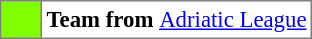<table bgcolor="#f7f8ff" cellpadding="3" cellspacing="0" border="1" style="font-size: 95%; border: gray solid 1px; border-collapse: collapse;text-align:center;">
<tr>
<td style="background: #7fff00;" width="20"></td>
<td bgcolor="#ffffff" align="left"><strong>Team from </strong> <a href='#'>Adriatic League</a></td>
</tr>
</table>
